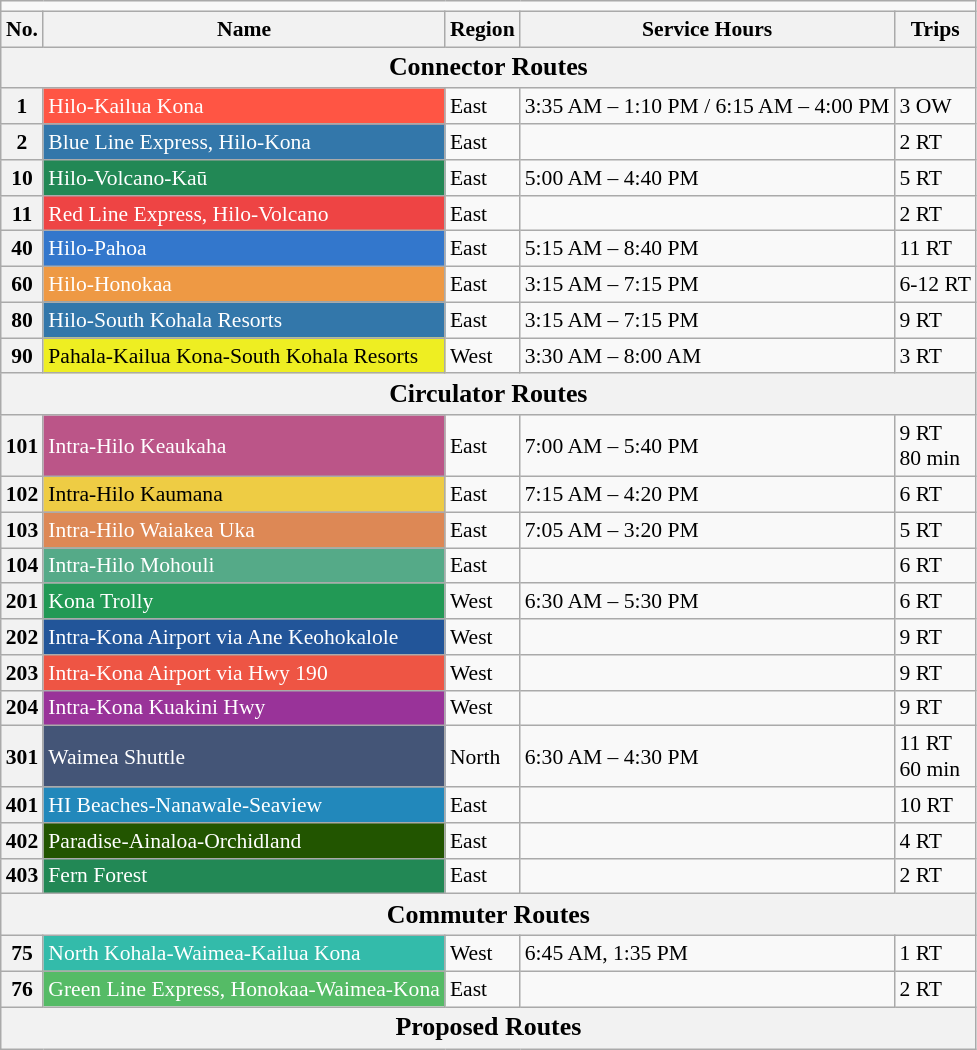<table class="wikitable" style="font-size:90%;text-align:left;">
<tr>
<td colspan=5 style="text-align:center;"></td>
</tr>
<tr>
<th>No.</th>
<th>Name</th>
<th>Region</th>
<th>Service Hours</th>
<th>Trips</th>
</tr>
<tr>
<th colspan=5 style="font-size:120%;">Connector Routes</th>
</tr>
<tr>
<th>1</th>
<td style="background:#f54;color:#fff;">Hilo-Kailua Kona</td>
<td>East</td>
<td>3:35 AM – 1:10 PM / 6:15 AM – 4:00 PM</td>
<td>3 OW</td>
</tr>
<tr>
<th>2</th>
<td style="background:#37a;color:#fff;">Blue Line Express, Hilo-Kona</td>
<td>East</td>
<td></td>
<td>2 RT</td>
</tr>
<tr>
<th>10</th>
<td style="background:#285;color:#fff;">Hilo-Volcano-Kaū</td>
<td>East</td>
<td>5:00 AM – 4:40 PM</td>
<td>5 RT</td>
</tr>
<tr>
<th>11</th>
<td style="background:#e44;color:#fff;">Red Line Express, Hilo-Volcano</td>
<td>East</td>
<td></td>
<td>2 RT</td>
</tr>
<tr>
<th>40</th>
<td style="background:#37c;color:#fff;">Hilo-Pahoa</td>
<td>East</td>
<td>5:15 AM – 8:40 PM</td>
<td>11 RT</td>
</tr>
<tr>
<th>60</th>
<td style="background:#e94;color:#fff;">Hilo-Honokaa</td>
<td>East</td>
<td>3:15 AM – 7:15 PM</td>
<td>6-12 RT</td>
</tr>
<tr>
<th>80</th>
<td style="background:#37a;color:#fff;">Hilo-South Kohala Resorts</td>
<td>East</td>
<td>3:15 AM – 7:15 PM</td>
<td>9 RT</td>
</tr>
<tr>
<th>90</th>
<td style="background:#ee2;color:#000;">Pahala-Kailua Kona-South Kohala Resorts</td>
<td>West</td>
<td>3:30 AM – 8:00 AM</td>
<td>3 RT</td>
</tr>
<tr>
<th colspan=5 style="font-size:120%;">Circulator Routes</th>
</tr>
<tr>
<th>101</th>
<td style="background:#b58;color:#fff;">Intra-Hilo Keaukaha</td>
<td>East</td>
<td>7:00 AM – 5:40 PM</td>
<td>9 RT<br>80 min</td>
</tr>
<tr>
<th>102</th>
<td style="background:#ec4;color:#000;">Intra-Hilo Kaumana</td>
<td>East</td>
<td>7:15 AM – 4:20 PM</td>
<td>6 RT</td>
</tr>
<tr>
<th>103</th>
<td style="background:#d85;color:#fff;">Intra-Hilo Waiakea Uka</td>
<td>East</td>
<td>7:05 AM – 3:20 PM</td>
<td>5 RT</td>
</tr>
<tr>
<th>104</th>
<td style="background:#5a8;color:#fff;">Intra-Hilo Mohouli</td>
<td>East</td>
<td></td>
<td>6 RT</td>
</tr>
<tr>
<th>201</th>
<td style="background:#295;color:#fff;">Kona Trolly</td>
<td>West</td>
<td>6:30 AM – 5:30 PM</td>
<td>6 RT</td>
</tr>
<tr>
<th>202</th>
<td style="background:#259;color:#fff;">Intra-Kona Airport via Ane Keohokalole</td>
<td>West</td>
<td></td>
<td>9 RT</td>
</tr>
<tr>
<th>203</th>
<td style="background:#e54;color:#fff;">Intra-Kona Airport via Hwy 190</td>
<td>West</td>
<td></td>
<td>9 RT</td>
</tr>
<tr>
<th>204</th>
<td style="background:#939;color:#fff;">Intra-Kona Kuakini Hwy</td>
<td>West</td>
<td></td>
<td>9 RT</td>
</tr>
<tr>
<th>301</th>
<td style="background:#457;color:#fff;">Waimea Shuttle</td>
<td>North</td>
<td>6:30 AM – 4:30 PM</td>
<td>11 RT<br>60 min</td>
</tr>
<tr>
<th>401</th>
<td style="background:#28b;color:#fff;">HI Beaches-Nanawale-Seaview</td>
<td>East</td>
<td></td>
<td>10 RT</td>
</tr>
<tr>
<th>402</th>
<td style="background:#250;color:#fff;">Paradise-Ainaloa-Orchidland</td>
<td>East</td>
<td></td>
<td>4 RT</td>
</tr>
<tr>
<th>403</th>
<td style="background:#285;color:#fff;">Fern Forest</td>
<td>East</td>
<td></td>
<td>2 RT</td>
</tr>
<tr>
<th colspan=5 style="font-size:120%;">Commuter Routes</th>
</tr>
<tr>
<th>75</th>
<td style="background:#3ba;color:#fff;">North Kohala-Waimea-Kailua Kona</td>
<td>West</td>
<td>6:45 AM, 1:35 PM</td>
<td>1 RT</td>
</tr>
<tr>
<th>76</th>
<td style="background:#5b6;color:#fff;">Green Line Express, Honokaa-Waimea-Kona</td>
<td>East</td>
<td></td>
<td>2 RT</td>
</tr>
<tr>
<th colspan=5 style="font-size:120%;">Proposed Routes</th>
</tr>
</table>
